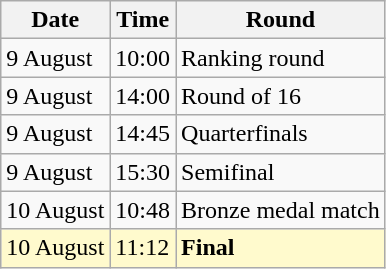<table class="wikitable">
<tr>
<th>Date</th>
<th>Time</th>
<th>Round</th>
</tr>
<tr>
<td>9 August</td>
<td>10:00</td>
<td>Ranking round</td>
</tr>
<tr>
<td>9 August</td>
<td>14:00</td>
<td>Round of 16</td>
</tr>
<tr>
<td>9 August</td>
<td>14:45</td>
<td>Quarterfinals</td>
</tr>
<tr>
<td>9 August</td>
<td>15:30</td>
<td>Semifinal</td>
</tr>
<tr>
<td>10 August</td>
<td>10:48</td>
<td>Bronze medal match</td>
</tr>
<tr style=background:lemonchiffon>
<td>10 August</td>
<td>11:12</td>
<td><strong>Final</strong></td>
</tr>
</table>
